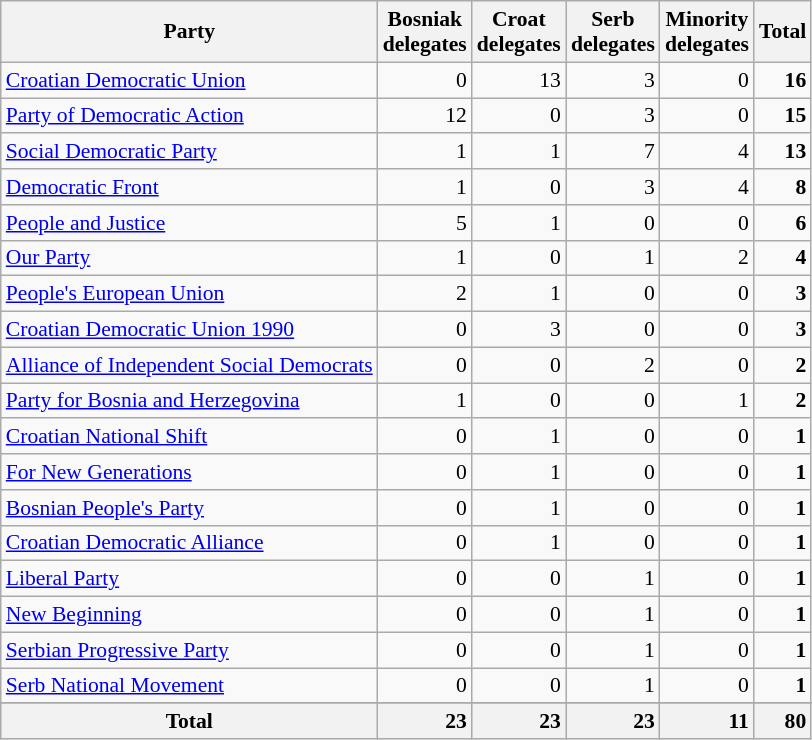<table class="wikitable" style="font-size: 90%;">
<tr>
<th>Party</th>
<th>Bosniak<br>delegates</th>
<th>Croat<br>delegates</th>
<th>Serb<br>delegates</th>
<th>Minority<br>delegates</th>
<th>Total</th>
</tr>
<tr>
<td><a href='#'>Croatian Democratic Union</a></td>
<td style="text-align:right;">0</td>
<td style="text-align:right;">13</td>
<td style="text-align:right;">3</td>
<td style="text-align:right;">0</td>
<td style="text-align:right;"><strong>16</strong></td>
</tr>
<tr>
<td><a href='#'>Party of Democratic Action</a></td>
<td style="text-align:right;">12</td>
<td style="text-align:right;">0</td>
<td style="text-align:right;">3</td>
<td style="text-align:right;">0</td>
<td style="text-align:right;"><strong>15</strong></td>
</tr>
<tr>
<td><a href='#'>Social Democratic Party</a></td>
<td style="text-align:right;">1</td>
<td style="text-align:right;">1</td>
<td style="text-align:right;">7</td>
<td style="text-align:right;">4</td>
<td style="text-align:right;"><strong>13</strong></td>
</tr>
<tr>
<td><a href='#'>Democratic Front</a></td>
<td style="text-align:right;">1</td>
<td style="text-align:right;">0</td>
<td style="text-align:right;">3</td>
<td style="text-align:right;">4</td>
<td style="text-align:right;"><strong>8</strong></td>
</tr>
<tr>
<td><a href='#'>People and Justice</a></td>
<td style="text-align:right;">5</td>
<td style="text-align:right;">1</td>
<td style="text-align:right;">0</td>
<td style="text-align:right;">0</td>
<td style="text-align:right;"><strong>6</strong></td>
</tr>
<tr>
<td><a href='#'>Our Party</a></td>
<td style="text-align:right;">1</td>
<td style="text-align:right;">0</td>
<td style="text-align:right;">1</td>
<td style="text-align:right;">2</td>
<td style="text-align:right;"><strong>4</strong></td>
</tr>
<tr>
<td><a href='#'>People's European Union</a></td>
<td style="text-align:right;">2</td>
<td style="text-align:right;">1</td>
<td style="text-align:right;">0</td>
<td style="text-align:right;">0</td>
<td style="text-align:right;"><strong>3</strong></td>
</tr>
<tr>
<td><a href='#'>Croatian Democratic Union 1990</a></td>
<td style="text-align:right;">0</td>
<td style="text-align:right;">3</td>
<td style="text-align:right;">0</td>
<td style="text-align:right;">0</td>
<td style="text-align:right;"><strong>3</strong></td>
</tr>
<tr>
<td><a href='#'>Alliance of Independent Social Democrats</a></td>
<td style="text-align:right;">0</td>
<td style="text-align:right;">0</td>
<td style="text-align:right;">2</td>
<td style="text-align:right;">0</td>
<td style="text-align:right;"><strong>2</strong></td>
</tr>
<tr>
<td><a href='#'>Party for Bosnia and Herzegovina</a></td>
<td style="text-align:right;">1</td>
<td style="text-align:right;">0</td>
<td style="text-align:right;">0</td>
<td style="text-align:right;">1</td>
<td style="text-align:right;"><strong>2</strong></td>
</tr>
<tr>
<td><a href='#'>Croatian National Shift</a></td>
<td style="text-align:right;">0</td>
<td style="text-align:right;">1</td>
<td style="text-align:right;">0</td>
<td style="text-align:right;">0</td>
<td style="text-align:right;"><strong>1</strong></td>
</tr>
<tr>
<td><a href='#'>For New Generations</a></td>
<td style="text-align:right;">0</td>
<td style="text-align:right;">1</td>
<td style="text-align:right;">0</td>
<td style="text-align:right;">0</td>
<td style="text-align:right;"><strong>1</strong></td>
</tr>
<tr>
<td><a href='#'>Bosnian People's Party</a></td>
<td style="text-align:right;">0</td>
<td style="text-align:right;">1</td>
<td style="text-align:right;">0</td>
<td style="text-align:right;">0</td>
<td style="text-align:right;"><strong>1</strong></td>
</tr>
<tr>
<td><a href='#'>Croatian Democratic Alliance</a></td>
<td style="text-align:right;">0</td>
<td style="text-align:right;">1</td>
<td style="text-align:right;">0</td>
<td style="text-align:right;">0</td>
<td style="text-align:right;"><strong>1</strong></td>
</tr>
<tr>
<td><a href='#'>Liberal Party</a></td>
<td style="text-align:right;">0</td>
<td style="text-align:right;">0</td>
<td style="text-align:right;">1</td>
<td style="text-align:right;">0</td>
<td style="text-align:right;"><strong>1</strong></td>
</tr>
<tr>
<td><a href='#'>New Beginning</a></td>
<td style="text-align:right;">0</td>
<td style="text-align:right;">0</td>
<td style="text-align:right;">1</td>
<td style="text-align:right;">0</td>
<td style="text-align:right;"><strong>1</strong></td>
</tr>
<tr>
<td><a href='#'>Serbian Progressive Party</a></td>
<td style="text-align:right;">0</td>
<td style="text-align:right;">0</td>
<td style="text-align:right;">1</td>
<td style="text-align:right;">0</td>
<td style="text-align:right;"><strong>1</strong></td>
</tr>
<tr>
<td><a href='#'>Serb National Movement</a></td>
<td style="text-align:right;">0</td>
<td style="text-align:right;">0</td>
<td style="text-align:right;">1</td>
<td style="text-align:right;">0</td>
<td style="text-align:right;"><strong>1</strong></td>
</tr>
<tr>
</tr>
<tr style="background-color:#ececec;">
<th>Total</th>
<th style="text-align:right;">23</th>
<th style="text-align:right;">23</th>
<th style="text-align:right;">23</th>
<th style="text-align:right;">11</th>
<th style="text-align:right;">80</th>
</tr>
</table>
